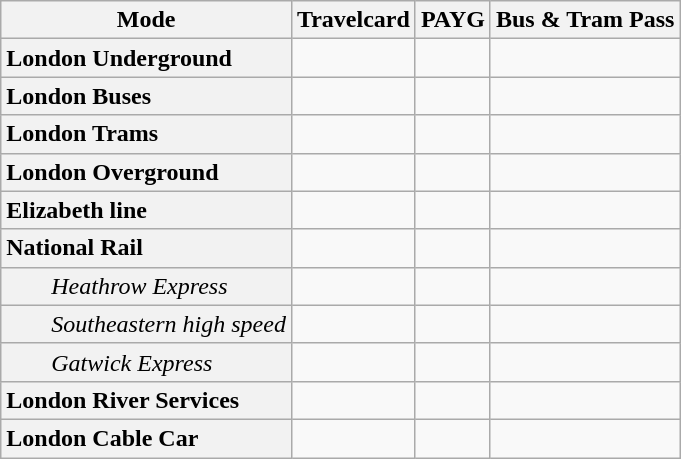<table class="wikitable" style="text-align:center">
<tr>
<th>Mode</th>
<th>Travelcard</th>
<th>PAYG</th>
<th>Bus & Tram Pass</th>
</tr>
<tr>
<th style="text-align:left"> London Underground</th>
<td></td>
<td></td>
<td></td>
</tr>
<tr>
<th style="text-align:left"> London Buses</th>
<td></td>
<td></td>
<td></td>
</tr>
<tr>
<th style="text-align:left"> London Trams</th>
<td></td>
<td></td>
<td></td>
</tr>
<tr>
<th style="text-align:left"> London Overground</th>
<td></td>
<td></td>
<td></td>
</tr>
<tr>
<th style="text-align:left"> Elizabeth line</th>
<td></td>
<td></td>
<td></td>
</tr>
<tr>
<th style="text-align:left"> National Rail</th>
<td></td>
<td></td>
<td></td>
</tr>
<tr>
<th style="text-align:left; font-style: italic; text-indent:30px; font-weight:normal;">Heathrow Express</th>
<td></td>
<td></td>
<td></td>
</tr>
<tr>
<th style="text-align:left; font-style: italic; text-indent:30px; font-weight:normal;">Southeastern high speed</th>
<td></td>
<td></td>
<td></td>
</tr>
<tr>
<th style="text-align:left; font-style: italic; text-indent:30px; font-weight:normal;">Gatwick Express</th>
<td></td>
<td></td>
<td></td>
</tr>
<tr>
<th style="text-align:left"> London River Services</th>
<td></td>
<td></td>
<td></td>
</tr>
<tr>
<th style="text-align:left;"> London Cable Car</th>
<td></td>
<td></td>
<td></td>
</tr>
</table>
